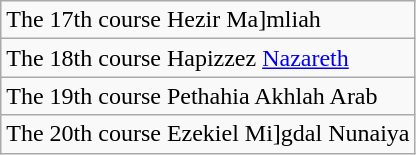<table class="wikitable">
<tr>
<td>The 17th course Hezir Ma]mliah<br></td>
</tr>
<tr>
<td>The 18th course Hapizzez <a href='#'>Nazareth</a><br></td>
</tr>
<tr>
<td>The 19th course Pethahia Akhlah Arab<br></td>
</tr>
<tr>
<td>The 20th course Ezekiel Mi]gdal Nunaiya<br></td>
</tr>
</table>
